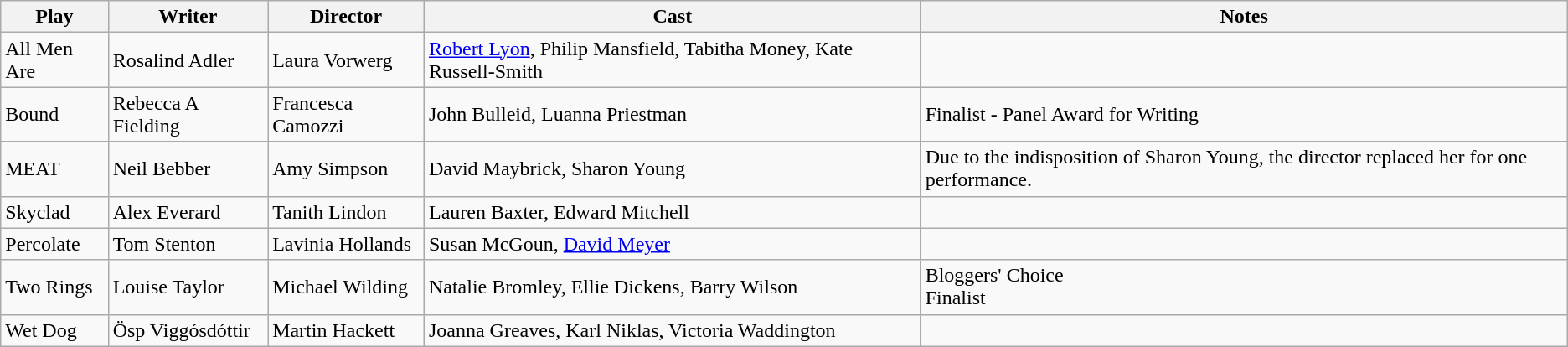<table class="wikitable">
<tr>
<th>Play</th>
<th>Writer</th>
<th>Director</th>
<th>Cast</th>
<th>Notes</th>
</tr>
<tr>
<td>All Men Are</td>
<td>Rosalind Adler</td>
<td>Laura Vorwerg</td>
<td><a href='#'>Robert Lyon</a>, Philip Mansfield, Tabitha Money, Kate Russell-Smith</td>
<td></td>
</tr>
<tr>
<td>Bound</td>
<td>Rebecca A Fielding</td>
<td>Francesca Camozzi</td>
<td>John Bulleid, Luanna Priestman</td>
<td>Finalist - Panel Award for Writing</td>
</tr>
<tr>
<td>MEAT</td>
<td>Neil Bebber</td>
<td>Amy Simpson</td>
<td>David Maybrick, Sharon Young</td>
<td>Due to the indisposition of Sharon Young, the director replaced her for one performance.</td>
</tr>
<tr>
<td>Skyclad</td>
<td>Alex Everard</td>
<td>Tanith Lindon</td>
<td>Lauren Baxter, Edward Mitchell</td>
<td></td>
</tr>
<tr>
<td>Percolate</td>
<td>Tom Stenton</td>
<td>Lavinia Hollands</td>
<td>Susan McGoun, <a href='#'>David Meyer</a></td>
<td></td>
</tr>
<tr>
<td>Two Rings</td>
<td>Louise Taylor</td>
<td>Michael Wilding</td>
<td>Natalie Bromley, Ellie Dickens, Barry Wilson</td>
<td>Bloggers' Choice<br>Finalist</td>
</tr>
<tr>
<td>Wet Dog</td>
<td>Ösp Viggósdóttir</td>
<td>Martin Hackett</td>
<td>Joanna Greaves, Karl Niklas, Victoria Waddington</td>
<td></td>
</tr>
</table>
